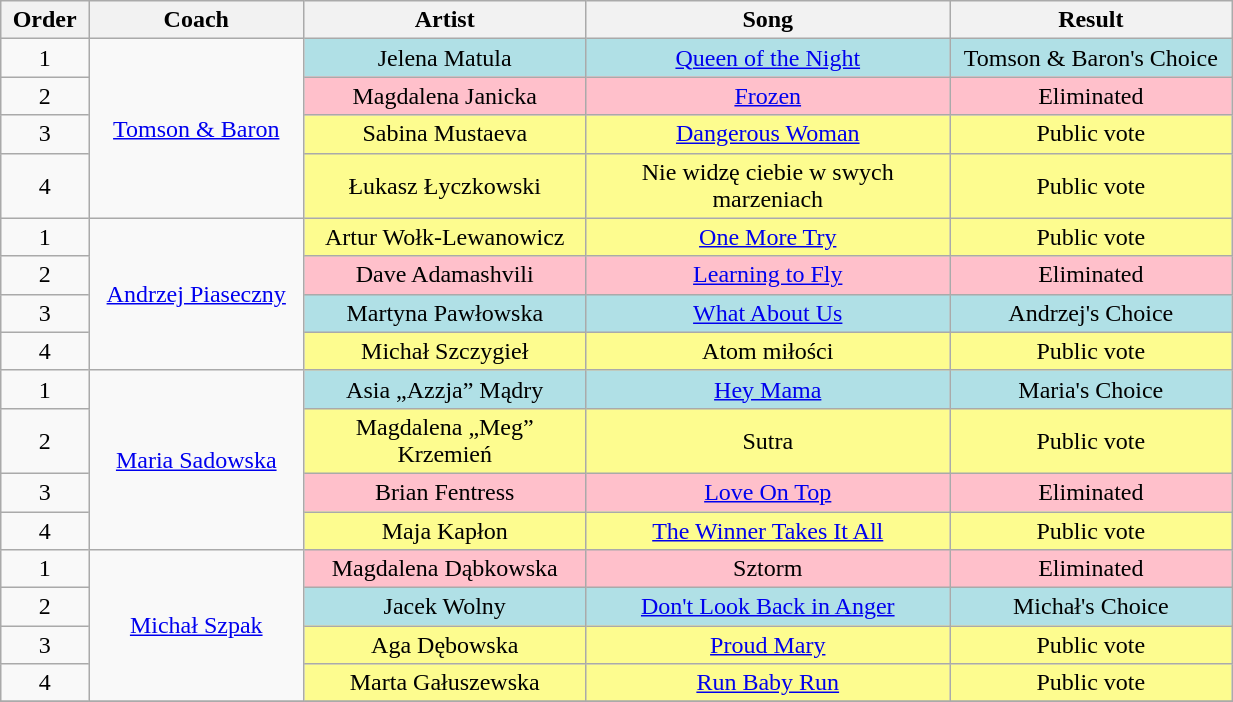<table class="wikitable" style="text-align:center; width:65%;">
<tr>
<th scope="col" style="width:03%;">Order</th>
<th scope="col" style="width:13%;">Coach</th>
<th scope="col" style="width:17%;">Artist</th>
<th scope="col" style="width:22%;">Song</th>
<th scope="col" style="width:17%;">Result</th>
</tr>
<tr>
<td scope="row">1</td>
<td rowspan="4"><a href='#'>Tomson & Baron</a></td>
<td style="background:#b0e0e6;">Jelena Matula</td>
<td style="background:#b0e0e6;"><a href='#'>Queen of the Night</a></td>
<td style="background:#b0e0e6;">Tomson & Baron's Choice</td>
</tr>
<tr>
<td scope="row">2</td>
<td style="background:pink;">Magdalena Janicka</td>
<td style="background:pink;"><a href='#'>Frozen</a></td>
<td style="background:pink;">Eliminated</td>
</tr>
<tr>
<td scope="row">3</td>
<td style="background:#fdfc8f;">Sabina Mustaeva</td>
<td style="background:#fdfc8f;"><a href='#'>Dangerous Woman</a></td>
<td style="background:#fdfc8f;">Public vote</td>
</tr>
<tr>
<td scope="row">4</td>
<td style="background:#fdfc8f;">Łukasz Łyczkowski</td>
<td style="background:#fdfc8f;">Nie widzę ciebie w swych marzeniach</td>
<td style="background:#fdfc8f;">Public vote</td>
</tr>
<tr>
<td scope="row">1</td>
<td rowspan="4"><a href='#'>Andrzej Piaseczny</a></td>
<td style="background:#fdfc8f;">Artur Wołk-Lewanowicz</td>
<td style="background:#fdfc8f;"><a href='#'>One More Try</a></td>
<td style="background:#fdfc8f;">Public vote</td>
</tr>
<tr>
<td scope="row">2</td>
<td style="background:pink;">Dave Adamashvili</td>
<td style="background:pink;"><a href='#'>Learning to Fly</a></td>
<td style="background:pink;">Eliminated</td>
</tr>
<tr>
<td scope="row">3</td>
<td style="background:#b0e0e6;">Martyna Pawłowska</td>
<td style="background:#b0e0e6;"><a href='#'>What About Us</a></td>
<td style="background:#b0e0e6;">Andrzej's Choice</td>
</tr>
<tr>
<td scope="row">4</td>
<td style="background:#fdfc8f;">Michał Szczygieł</td>
<td style="background:#fdfc8f;">Atom miłości</td>
<td style="background:#fdfc8f;">Public vote</td>
</tr>
<tr>
<td scope="row">1</td>
<td rowspan="4"><a href='#'>Maria Sadowska</a></td>
<td style="background:#b0e0e6;">Asia „Azzja” Mądry</td>
<td style="background:#b0e0e6;"><a href='#'>Hey Mama</a></td>
<td style="background:#b0e0e6;">Maria's Choice</td>
</tr>
<tr>
<td scope="row">2</td>
<td style="background:#fdfc8f;">Magdalena „Meg” Krzemień</td>
<td style="background:#fdfc8f;">Sutra</td>
<td style="background:#fdfc8f;">Public vote</td>
</tr>
<tr>
<td scope="row">3</td>
<td style="background:pink;">Brian Fentress</td>
<td style="background:pink;"><a href='#'>Love On Top</a></td>
<td style="background:pink;">Eliminated</td>
</tr>
<tr>
<td scope="row">4</td>
<td style="background:#fdfc8f;">Maja Kapłon</td>
<td style="background:#fdfc8f;"><a href='#'>The Winner Takes It All</a></td>
<td style="background:#fdfc8f;">Public vote</td>
</tr>
<tr>
<td scope="row">1</td>
<td rowspan="4"><a href='#'>Michał Szpak</a></td>
<td style="background:pink;">Magdalena Dąbkowska</td>
<td style="background:pink;">Sztorm</td>
<td style="background:pink;">Eliminated</td>
</tr>
<tr>
<td scope="row">2</td>
<td style="background:#b0e0e6;">Jacek Wolny</td>
<td style="background:#b0e0e6;"><a href='#'>Don't Look Back in Anger</a></td>
<td style="background:#b0e0e6;">Michał's Choice</td>
</tr>
<tr>
<td scope="row">3</td>
<td style="background:#fdfc8f;">Aga Dębowska</td>
<td style="background:#fdfc8f;"><a href='#'>Proud Mary</a></td>
<td style="background:#fdfc8f;">Public vote</td>
</tr>
<tr>
<td scope="row">4</td>
<td style="background:#fdfc8f;">Marta Gałuszewska</td>
<td style="background:#fdfc8f;"><a href='#'>Run Baby Run</a></td>
<td style="background:#fdfc8f;">Public vote</td>
</tr>
<tr>
</tr>
</table>
